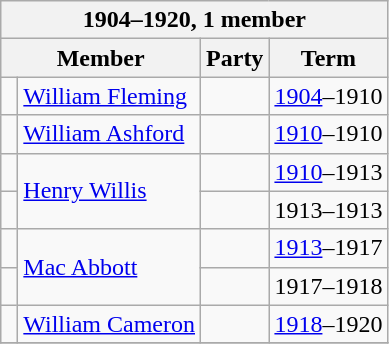<table class="wikitable">
<tr>
<th colspan="4">1904–1920, 1 member</th>
</tr>
<tr>
<th colspan="2">Member</th>
<th>Party</th>
<th>Term</th>
</tr>
<tr>
<td> </td>
<td><a href='#'>William Fleming</a></td>
<td></td>
<td><a href='#'>1904</a>–1910</td>
</tr>
<tr>
<td> </td>
<td><a href='#'>William Ashford</a></td>
<td></td>
<td><a href='#'>1910</a>–1910</td>
</tr>
<tr>
<td> </td>
<td rowspan="2"><a href='#'>Henry Willis</a></td>
<td></td>
<td><a href='#'>1910</a>–1913</td>
</tr>
<tr>
<td> </td>
<td></td>
<td>1913–1913</td>
</tr>
<tr>
<td> </td>
<td rowspan="2"><a href='#'>Mac Abbott</a></td>
<td></td>
<td><a href='#'>1913</a>–1917</td>
</tr>
<tr>
<td> </td>
<td></td>
<td>1917–1918</td>
</tr>
<tr>
<td> </td>
<td><a href='#'>William Cameron</a></td>
<td></td>
<td><a href='#'>1918</a>–1920</td>
</tr>
<tr>
</tr>
</table>
